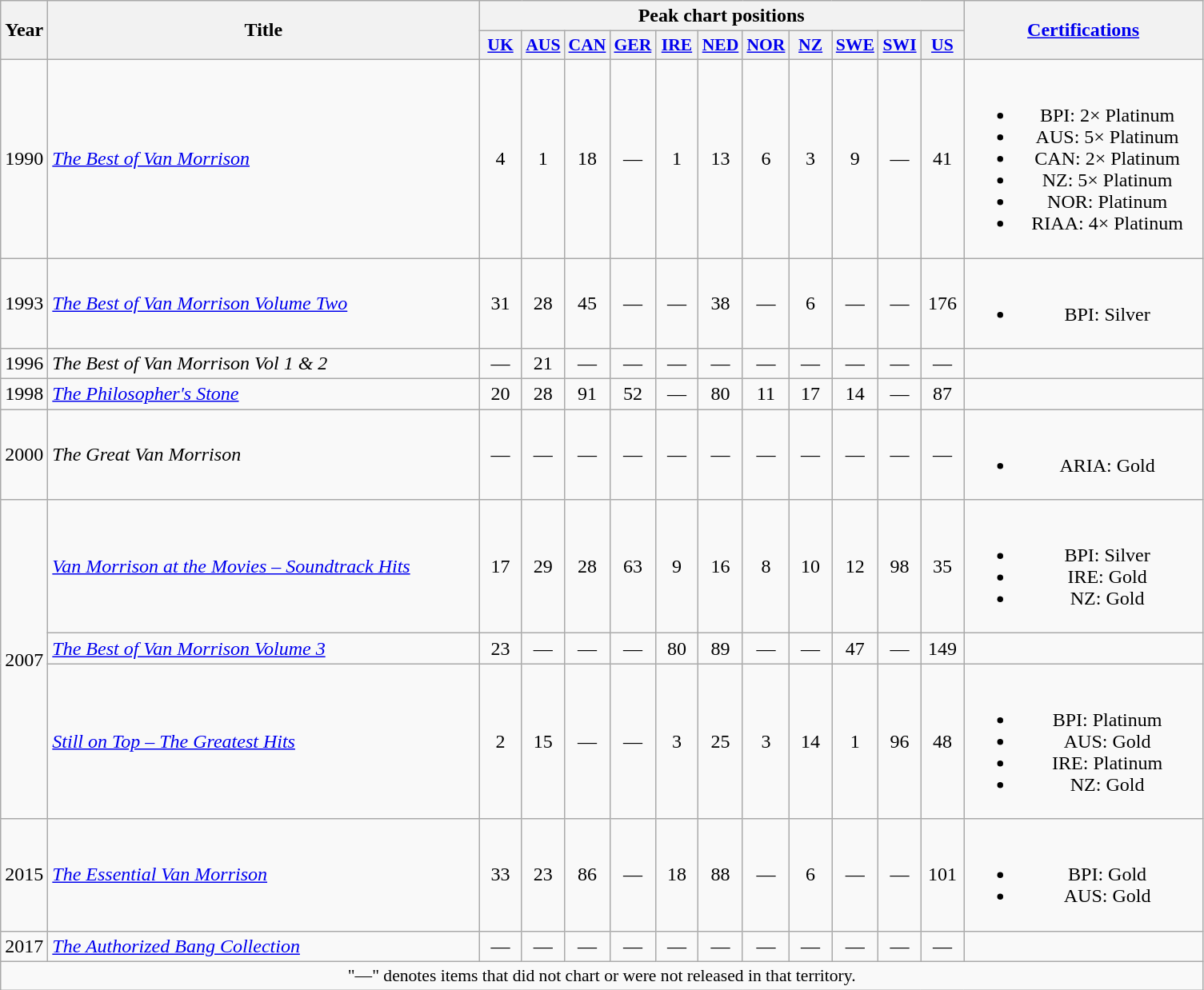<table class="wikitable plainrowheaders" style="text-align:center;">
<tr>
<th rowspan="2" scope="col" style="width:2em;">Year</th>
<th rowspan="2" scope="col" style="width:22em;">Title</th>
<th colspan="11" scope="col">Peak chart positions</th>
<th rowspan="2" scope="col" style="width:12em;"><a href='#'>Certifications</a></th>
</tr>
<tr>
<th style="width:2em;font-size:90%;"><a href='#'>UK</a><br></th>
<th style="width:2em;font-size:90%;"><a href='#'>AUS</a><br></th>
<th style="width:2em;font-size:90%;"><a href='#'>CAN</a><br></th>
<th style="width:2em;font-size:90%;"><a href='#'>GER</a><br></th>
<th style="width:2em;font-size:90%;"><a href='#'>IRE</a><br></th>
<th style="width:2em;font-size:90%;"><a href='#'>NED</a><br></th>
<th style="width:2em;font-size:90%;"><a href='#'>NOR</a><br></th>
<th style="width:2em;font-size:90%;"><a href='#'>NZ</a><br></th>
<th style="width:2em;font-size:90%;"><a href='#'>SWE</a><br></th>
<th style="width:2em;font-size:90%;"><a href='#'>SWI</a><br></th>
<th style="width:2em;font-size:90%;"><a href='#'>US</a><br></th>
</tr>
<tr>
<td>1990</td>
<td style="text-align:left;"><em><a href='#'>The Best of Van Morrison</a></em></td>
<td>4</td>
<td>1</td>
<td>18</td>
<td>—</td>
<td>1</td>
<td>13</td>
<td>6</td>
<td>3</td>
<td>9</td>
<td>—</td>
<td>41</td>
<td><br><ul><li>BPI: 2× Platinum</li><li>AUS: 5× Platinum</li><li>CAN: 2× Platinum</li><li>NZ: 5× Platinum</li><li>NOR: Platinum</li><li>RIAA: 4× Platinum</li></ul></td>
</tr>
<tr>
<td>1993</td>
<td style="text-align:left;"><em><a href='#'>The Best of Van Morrison Volume Two</a></em></td>
<td>31</td>
<td>28</td>
<td>45</td>
<td>—</td>
<td>—</td>
<td>38</td>
<td>—</td>
<td>6</td>
<td>—</td>
<td>—</td>
<td>176</td>
<td><br><ul><li>BPI: Silver</li></ul></td>
</tr>
<tr>
<td>1996</td>
<td style="text-align:left;"><em>The Best of Van Morrison Vol 1 & 2</em></td>
<td>—</td>
<td>21</td>
<td>—</td>
<td>—</td>
<td>—</td>
<td>—</td>
<td>—</td>
<td>—</td>
<td>—</td>
<td>—</td>
<td>—</td>
<td></td>
</tr>
<tr>
<td>1998</td>
<td style="text-align:left;"><em><a href='#'>The Philosopher's Stone</a></em></td>
<td>20</td>
<td>28</td>
<td>91</td>
<td>52</td>
<td>—</td>
<td>80</td>
<td>11</td>
<td>17</td>
<td>14</td>
<td>—</td>
<td>87</td>
<td></td>
</tr>
<tr>
<td>2000</td>
<td style="text-align:left;"><em>The Great Van Morrison</em></td>
<td>—</td>
<td>—</td>
<td>—</td>
<td>—</td>
<td>—</td>
<td>—</td>
<td>—</td>
<td>—</td>
<td>—</td>
<td>—</td>
<td>—</td>
<td><br><ul><li>ARIA: Gold</li></ul></td>
</tr>
<tr>
<td rowspan="3">2007</td>
<td style="text-align:left;"><em><a href='#'>Van Morrison at the Movies – Soundtrack Hits</a></em></td>
<td>17</td>
<td>29</td>
<td>28</td>
<td>63</td>
<td>9</td>
<td>16</td>
<td>8</td>
<td>10</td>
<td>12</td>
<td>98</td>
<td>35</td>
<td><br><ul><li>BPI: Silver</li><li>IRE: Gold</li><li>NZ: Gold</li></ul></td>
</tr>
<tr>
<td style="text-align:left;"><em><a href='#'>The Best of Van Morrison Volume 3</a></em></td>
<td>23</td>
<td>—</td>
<td>—</td>
<td>—</td>
<td>80</td>
<td>89</td>
<td>—</td>
<td>—</td>
<td>47</td>
<td>—</td>
<td>149</td>
<td></td>
</tr>
<tr>
<td style="text-align:left;"><em><a href='#'>Still on Top – The Greatest Hits</a></em></td>
<td>2</td>
<td>15</td>
<td>—</td>
<td>—</td>
<td>3</td>
<td>25</td>
<td>3</td>
<td>14</td>
<td>1</td>
<td>96</td>
<td>48</td>
<td><br><ul><li>BPI: Platinum</li><li>AUS: Gold</li><li>IRE: Platinum</li><li>NZ: Gold</li></ul></td>
</tr>
<tr>
<td>2015</td>
<td style="text-align:left;"><em><a href='#'>The Essential Van Morrison</a></em></td>
<td>33</td>
<td>23</td>
<td>86</td>
<td>—</td>
<td>18</td>
<td>88</td>
<td>—</td>
<td>6</td>
<td>—</td>
<td>—</td>
<td>101</td>
<td><br><ul><li>BPI: Gold</li><li>AUS: Gold</li></ul></td>
</tr>
<tr>
<td>2017</td>
<td style="text-align:left;"><em><a href='#'>The Authorized Bang Collection</a></em> </td>
<td>—</td>
<td>—</td>
<td>—</td>
<td>—</td>
<td>—</td>
<td>—</td>
<td>—</td>
<td>—</td>
<td>—</td>
<td>—</td>
<td>—</td>
<td></td>
</tr>
<tr>
<td colspan="15" align="center" style="font-size:90%">"—" denotes items that did not chart or were not released in that territory.</td>
</tr>
</table>
